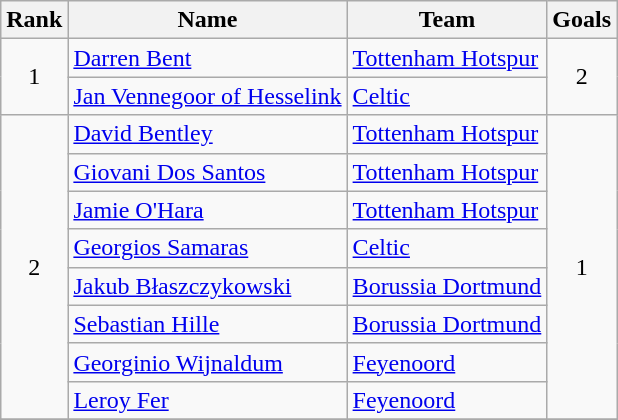<table class="wikitable" style="text-align: center;">
<tr>
<th>Rank</th>
<th>Name</th>
<th>Team</th>
<th>Goals</th>
</tr>
<tr>
<td rowspan="2">1</td>
<td align="left"> <a href='#'>Darren Bent</a></td>
<td align="left"> <a href='#'>Tottenham Hotspur</a></td>
<td rowspan="2">2</td>
</tr>
<tr>
<td align="left"> <a href='#'>Jan Vennegoor of Hesselink</a></td>
<td align="left"> <a href='#'>Celtic</a></td>
</tr>
<tr>
<td rowspan="8">2</td>
<td align="left"> <a href='#'>David Bentley</a></td>
<td align="left"> <a href='#'>Tottenham Hotspur</a></td>
<td rowspan="8">1</td>
</tr>
<tr>
<td align="left"> <a href='#'>Giovani Dos Santos</a></td>
<td align="left"> <a href='#'>Tottenham Hotspur</a></td>
</tr>
<tr>
<td align="left"> <a href='#'>Jamie O'Hara</a></td>
<td align="left"> <a href='#'>Tottenham Hotspur</a></td>
</tr>
<tr>
<td align="left"> <a href='#'>Georgios Samaras</a></td>
<td align="left"> <a href='#'>Celtic</a></td>
</tr>
<tr>
<td align="left"> <a href='#'>Jakub Błaszczykowski</a></td>
<td align="left"> <a href='#'>Borussia Dortmund</a></td>
</tr>
<tr>
<td align="left"> <a href='#'>Sebastian Hille</a></td>
<td align="left"> <a href='#'>Borussia Dortmund</a></td>
</tr>
<tr>
<td align="left"> <a href='#'>Georginio Wijnaldum</a></td>
<td align="left"> <a href='#'>Feyenoord</a></td>
</tr>
<tr>
<td align="left"> <a href='#'>Leroy Fer</a></td>
<td align="left"> <a href='#'>Feyenoord</a></td>
</tr>
<tr>
</tr>
</table>
